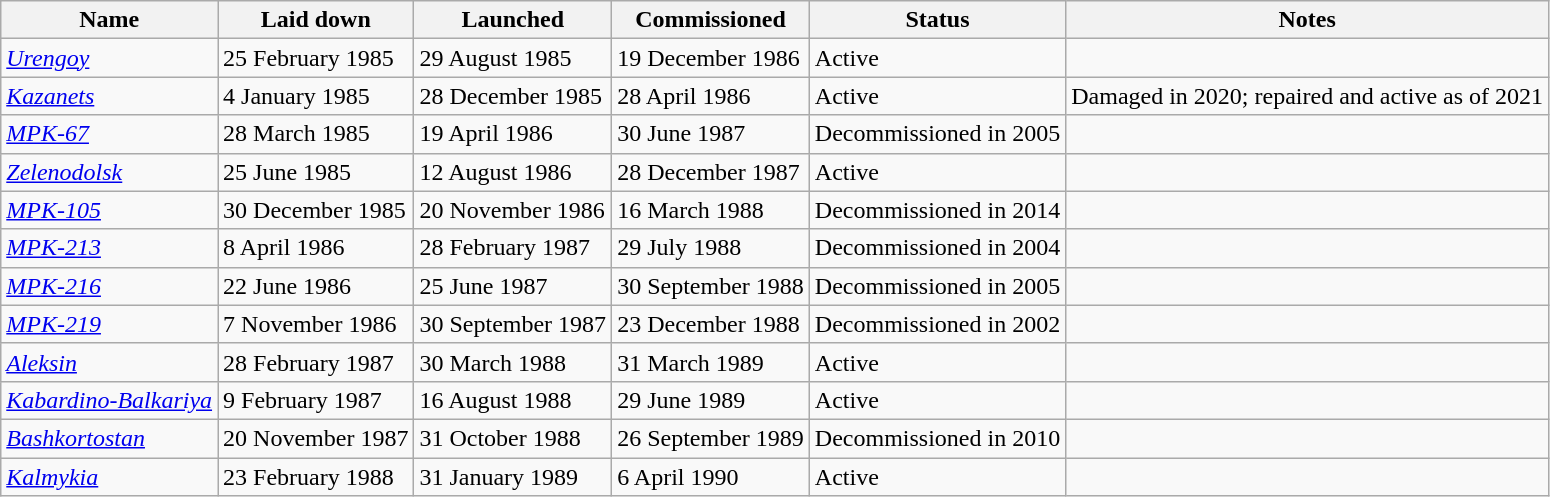<table class="wikitable">
<tr>
<th>Name</th>
<th>Laid down</th>
<th>Launched</th>
<th>Commissioned</th>
<th>Status</th>
<th>Notes</th>
</tr>
<tr>
<td><em><a href='#'>Urengoy</a></em></td>
<td>25 February 1985</td>
<td>29 August 1985</td>
<td>19 December 1986</td>
<td>Active</td>
<td></td>
</tr>
<tr>
<td><em><a href='#'>Kazanets</a></em></td>
<td>4 January 1985</td>
<td>28 December 1985</td>
<td>28 April 1986</td>
<td>Active</td>
<td>Damaged in 2020; repaired and active as of 2021</td>
</tr>
<tr>
<td><em><a href='#'>MPK-67</a></em></td>
<td>28 March 1985</td>
<td>19 April 1986</td>
<td>30 June 1987</td>
<td>Decommissioned in 2005</td>
<td></td>
</tr>
<tr>
<td><em><a href='#'>Zelenodolsk</a></em></td>
<td>25 June 1985</td>
<td>12 August 1986</td>
<td>28 December 1987</td>
<td>Active</td>
<td></td>
</tr>
<tr>
<td><em><a href='#'>MPK-105</a></em></td>
<td>30 December 1985</td>
<td>20 November 1986</td>
<td>16 March 1988</td>
<td>Decommissioned in 2014</td>
<td></td>
</tr>
<tr>
<td><em><a href='#'>MPK-213</a></em></td>
<td>8 April 1986</td>
<td>28 February 1987</td>
<td>29 July 1988</td>
<td>Decommissioned in 2004</td>
<td></td>
</tr>
<tr>
<td><em><a href='#'>MPK-216</a></em></td>
<td>22 June 1986</td>
<td>25 June 1987</td>
<td>30 September 1988</td>
<td>Decommissioned in 2005</td>
<td></td>
</tr>
<tr>
<td><em><a href='#'>MPK-219</a></em></td>
<td>7 November 1986</td>
<td>30 September 1987</td>
<td>23 December 1988</td>
<td>Decommissioned in 2002</td>
<td></td>
</tr>
<tr>
<td><em><a href='#'>Aleksin</a></em></td>
<td>28 February 1987</td>
<td>30 March 1988</td>
<td>31 March 1989</td>
<td>Active</td>
<td></td>
</tr>
<tr>
<td><em><a href='#'>Kabardino-Balkariya</a></em></td>
<td>9 February 1987</td>
<td>16 August 1988</td>
<td>29 June 1989</td>
<td>Active</td>
<td></td>
</tr>
<tr>
<td><em><a href='#'>Bashkortostan</a></em></td>
<td>20 November 1987</td>
<td>31 October 1988</td>
<td>26 September 1989</td>
<td>Decommissioned in 2010</td>
<td></td>
</tr>
<tr>
<td><em><a href='#'>Kalmykia</a></em></td>
<td>23 February 1988</td>
<td>31 January 1989</td>
<td>6 April 1990</td>
<td>Active</td>
<td></td>
</tr>
</table>
